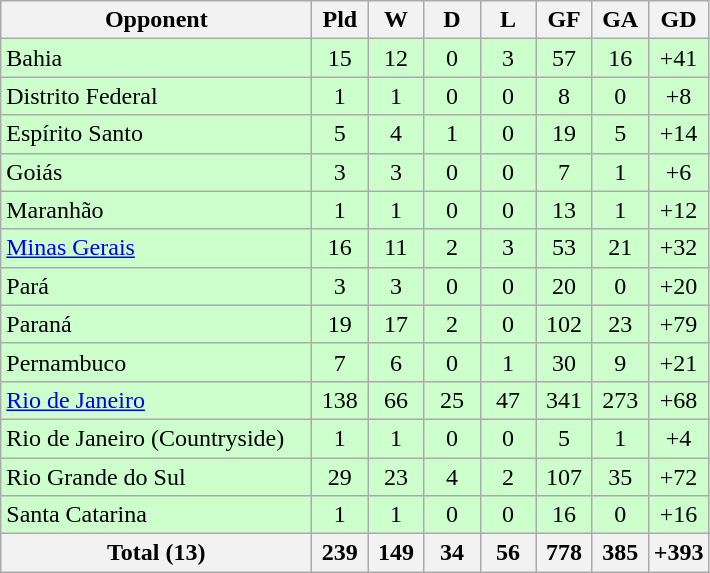<table class="wikitable sortable" style="text-align: center">
<tr>
<th width=200>Opponent<br></th>
<th width=30>Pld<br></th>
<th width=30>W<br></th>
<th width=30>D<br></th>
<th width=30>L<br></th>
<th width=30>GF<br></th>
<th width=30>GA<br></th>
<th width=30>GD<br></th>
</tr>
<tr style="background-color:#CCFFCC">
<td style="text-align:left;"> Bahia</td>
<td>15</td>
<td>12</td>
<td>0</td>
<td>3</td>
<td>57</td>
<td>16</td>
<td>+41</td>
</tr>
<tr style="background-color:#CCFFCC">
<td style="text-align:left;"> Distrito Federal</td>
<td>1</td>
<td>1</td>
<td>0</td>
<td>0</td>
<td>8</td>
<td>0</td>
<td>+8</td>
</tr>
<tr style="background-color:#CCFFCC">
<td style="text-align:left;"> Espírito Santo</td>
<td>5</td>
<td>4</td>
<td>1</td>
<td>0</td>
<td>19</td>
<td>5</td>
<td>+14</td>
</tr>
<tr style="background-color:#CCFFCC">
<td style="text-align:left;"> Goiás</td>
<td>3</td>
<td>3</td>
<td>0</td>
<td>0</td>
<td>7</td>
<td>1</td>
<td>+6</td>
</tr>
<tr style="background-color:#CCFFCC">
<td style="text-align:left;"> Maranhão</td>
<td>1</td>
<td>1</td>
<td>0</td>
<td>0</td>
<td>13</td>
<td>1</td>
<td>+12</td>
</tr>
<tr style="background-color:#CCFFCC">
<td style="text-align:left;"> <a href='#'>Minas Gerais</a></td>
<td>16</td>
<td>11</td>
<td>2</td>
<td>3</td>
<td>53</td>
<td>21</td>
<td>+32</td>
</tr>
<tr style="background-color:#CCFFCC">
<td style="text-align:left;"> Pará</td>
<td>3</td>
<td>3</td>
<td>0</td>
<td>0</td>
<td>20</td>
<td>0</td>
<td>+20</td>
</tr>
<tr style="background-color:#CCFFCC">
<td style="text-align:left;"> Paraná</td>
<td>19</td>
<td>17</td>
<td>2</td>
<td>0</td>
<td>102</td>
<td>23</td>
<td>+79</td>
</tr>
<tr style="background-color:#CCFFCC">
<td style="text-align:left;"> Pernambuco</td>
<td>7</td>
<td>6</td>
<td>0</td>
<td>1</td>
<td>30</td>
<td>9</td>
<td>+21</td>
</tr>
<tr style="background-color:#CCFFCC">
<td style="text-align:left;"> <a href='#'>Rio de Janeiro</a></td>
<td>138</td>
<td>66</td>
<td>25</td>
<td>47</td>
<td>341</td>
<td>273</td>
<td>+68</td>
</tr>
<tr style="background-color:#CCFFCC">
<td style="text-align:left;"> Rio de Janeiro (Countryside)</td>
<td>1</td>
<td>1</td>
<td>0</td>
<td>0</td>
<td>5</td>
<td>1</td>
<td>+4</td>
</tr>
<tr style="background-color:#CCFFCC">
<td style="text-align:left;"> Rio Grande do Sul</td>
<td>29</td>
<td>23</td>
<td>4</td>
<td>2</td>
<td>107</td>
<td>35</td>
<td>+72</td>
</tr>
<tr style="background-color:#CCFFCC">
<td style="text-align:left;"> Santa Catarina</td>
<td>1</td>
<td>1</td>
<td>0</td>
<td>0</td>
<td>16</td>
<td>0</td>
<td>+16</td>
</tr>
<tr>
<th>Total (13)</th>
<th>239</th>
<th>149</th>
<th>34</th>
<th>56</th>
<th>778</th>
<th>385</th>
<th>+393</th>
</tr>
</table>
